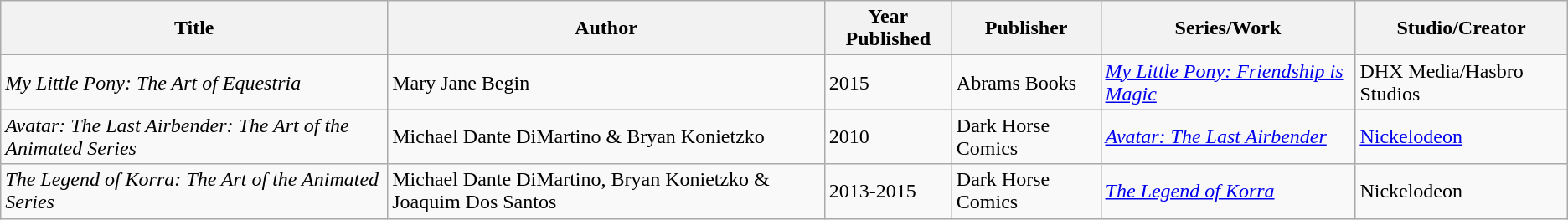<table class="wikitable sortable">
<tr>
<th>Title</th>
<th>Author</th>
<th>Year Published</th>
<th>Publisher</th>
<th>Series/Work</th>
<th>Studio/Creator</th>
</tr>
<tr>
<td><em>My Little Pony: The Art of Equestria</em></td>
<td>Mary Jane Begin</td>
<td>2015</td>
<td>Abrams Books</td>
<td><em><a href='#'>My Little Pony: Friendship is Magic</a></em></td>
<td>DHX Media/Hasbro Studios</td>
</tr>
<tr>
<td><em>Avatar: The Last Airbender: The Art of the Animated Series</em></td>
<td>Michael Dante DiMartino & Bryan Konietzko</td>
<td>2010</td>
<td>Dark Horse Comics</td>
<td><em><a href='#'>Avatar: The Last Airbender</a></em></td>
<td><a href='#'>Nickelodeon</a></td>
</tr>
<tr>
<td><em>The Legend of Korra: The Art of the Animated Series</em></td>
<td>Michael Dante DiMartino, Bryan Konietzko & Joaquim Dos Santos</td>
<td>2013-2015</td>
<td>Dark Horse Comics</td>
<td><em><a href='#'>The Legend of Korra</a></em></td>
<td>Nickelodeon</td>
</tr>
</table>
